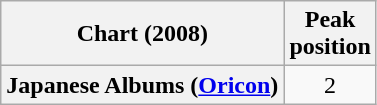<table class="wikitable plainrowheaders">
<tr>
<th>Chart (2008)</th>
<th>Peak<br>position</th>
</tr>
<tr>
<th scope="row">Japanese Albums (<a href='#'>Oricon</a>)</th>
<td align="center">2</td>
</tr>
</table>
